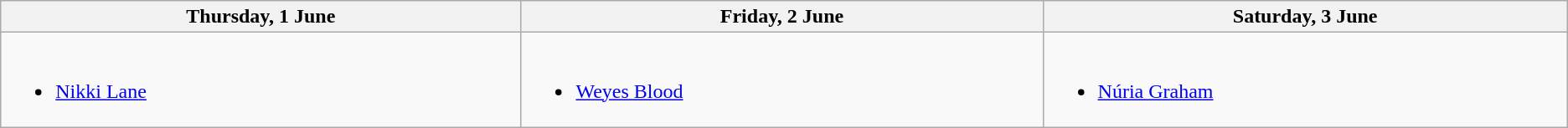<table class="wikitable">
<tr>
<th width="500">Thursday, 1 June</th>
<th width="500">Friday, 2 June</th>
<th width="500">Saturday, 3 June</th>
</tr>
<tr valign="top">
<td><br><ul><li><a href='#'>Nikki Lane</a></li></ul></td>
<td><br><ul><li><a href='#'>Weyes Blood</a></li></ul></td>
<td><br><ul><li><a href='#'>Núria Graham</a></li></ul></td>
</tr>
</table>
